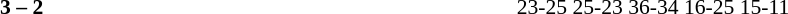<table width=100% cellspacing=1>
<tr>
<th width=20%></th>
<th width=12%></th>
<th width=20%></th>
<th width=33%></th>
<td></td>
</tr>
<tr style=font-size:90%>
<td align=right><strong></strong></td>
<td align=center><strong>3 – 2</strong></td>
<td></td>
<td>23-25 25-23 36-34 16-25 15-11</td>
</tr>
</table>
